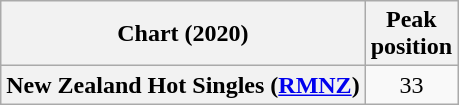<table class="wikitable plainrowheaders" style="text-align:center">
<tr>
<th>Chart (2020)</th>
<th>Peak<br>position</th>
</tr>
<tr>
<th scope="row">New Zealand Hot Singles (<a href='#'>RMNZ</a>)</th>
<td>33</td>
</tr>
</table>
